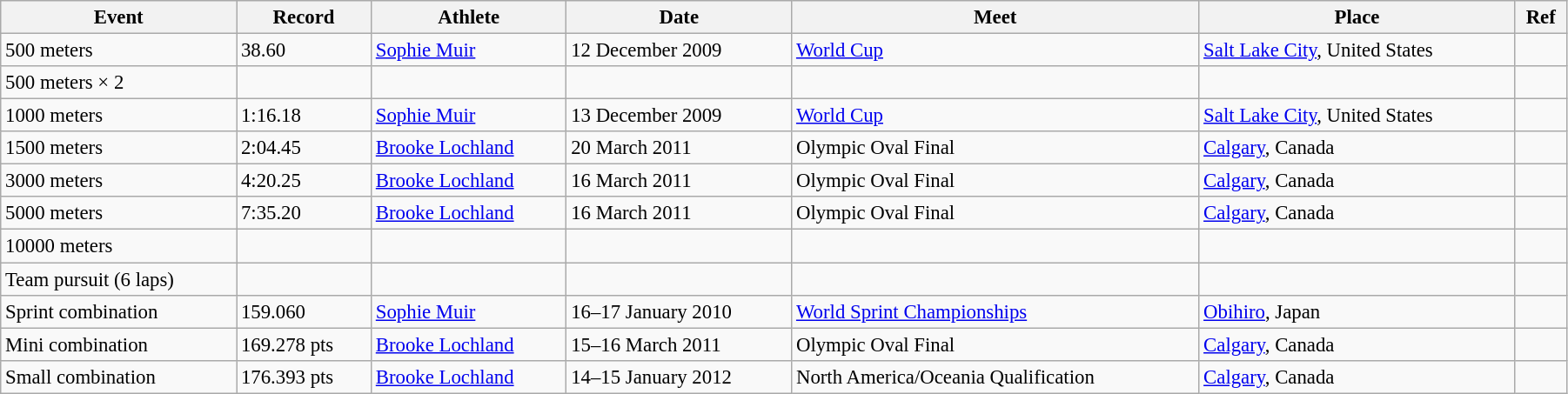<table class="wikitable" style="font-size:95%; width: 95%;">
<tr>
<th>Event</th>
<th>Record</th>
<th>Athlete</th>
<th>Date</th>
<th>Meet</th>
<th>Place</th>
<th>Ref</th>
</tr>
<tr>
<td>500 meters</td>
<td>38.60</td>
<td><a href='#'>Sophie Muir</a></td>
<td>12 December 2009</td>
<td><a href='#'>World Cup</a></td>
<td> <a href='#'>Salt Lake City</a>, United States</td>
<td></td>
</tr>
<tr>
<td>500 meters × 2</td>
<td></td>
<td></td>
<td></td>
<td></td>
<td></td>
<td></td>
</tr>
<tr>
<td>1000 meters</td>
<td>1:16.18</td>
<td><a href='#'>Sophie Muir</a></td>
<td>13 December 2009</td>
<td><a href='#'>World Cup</a></td>
<td> <a href='#'>Salt Lake City</a>, United States</td>
<td></td>
</tr>
<tr>
<td>1500 meters</td>
<td>2:04.45</td>
<td><a href='#'>Brooke Lochland</a></td>
<td>20 March 2011</td>
<td>Olympic Oval Final</td>
<td> <a href='#'>Calgary</a>, Canada</td>
<td></td>
</tr>
<tr>
<td>3000 meters</td>
<td>4:20.25</td>
<td><a href='#'>Brooke Lochland</a></td>
<td>16 March 2011</td>
<td>Olympic Oval Final</td>
<td> <a href='#'>Calgary</a>, Canada</td>
<td></td>
</tr>
<tr>
<td>5000 meters</td>
<td>7:35.20</td>
<td><a href='#'>Brooke Lochland</a></td>
<td>16 March 2011</td>
<td>Olympic Oval Final</td>
<td> <a href='#'>Calgary</a>, Canada</td>
<td></td>
</tr>
<tr>
<td>10000 meters</td>
<td></td>
<td></td>
<td></td>
<td></td>
<td></td>
<td></td>
</tr>
<tr>
<td>Team pursuit (6 laps)</td>
<td></td>
<td></td>
<td></td>
<td></td>
<td></td>
<td></td>
</tr>
<tr>
<td>Sprint combination</td>
<td>159.060</td>
<td><a href='#'>Sophie Muir</a></td>
<td>16–17 January 2010</td>
<td><a href='#'>World Sprint Championships</a></td>
<td> <a href='#'>Obihiro</a>, Japan</td>
<td></td>
</tr>
<tr>
<td>Mini combination</td>
<td>169.278 pts</td>
<td><a href='#'>Brooke Lochland</a></td>
<td>15–16 March 2011</td>
<td>Olympic Oval Final</td>
<td> <a href='#'>Calgary</a>, Canada</td>
<td></td>
</tr>
<tr>
<td>Small combination</td>
<td>176.393 pts</td>
<td><a href='#'>Brooke Lochland</a></td>
<td>14–15 January 2012</td>
<td>North America/Oceania Qualification</td>
<td> <a href='#'>Calgary</a>, Canada</td>
<td></td>
</tr>
</table>
